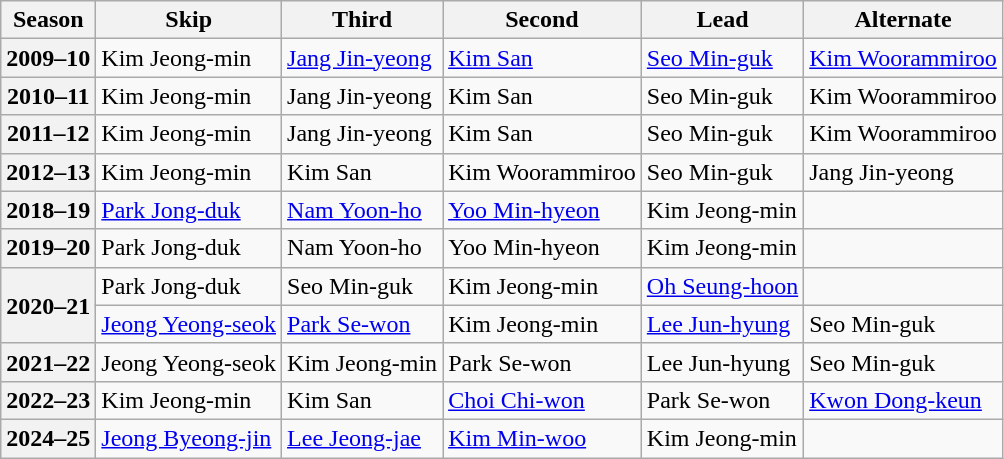<table class="wikitable">
<tr>
<th scope="col">Season</th>
<th scope="col">Skip</th>
<th scope="col">Third</th>
<th scope="col">Second</th>
<th scope="col">Lead</th>
<th scope="col">Alternate</th>
</tr>
<tr>
<th scope="row">2009–10</th>
<td>Kim Jeong-min</td>
<td><a href='#'>Jang Jin-yeong</a></td>
<td><a href='#'>Kim San</a></td>
<td><a href='#'>Seo Min-guk</a></td>
<td><a href='#'>Kim Woorammiroo</a></td>
</tr>
<tr>
<th scope="row">2010–11</th>
<td>Kim Jeong-min</td>
<td>Jang Jin-yeong</td>
<td>Kim San</td>
<td>Seo Min-guk</td>
<td>Kim Woorammiroo</td>
</tr>
<tr>
<th scope="row">2011–12</th>
<td>Kim Jeong-min</td>
<td>Jang Jin-yeong</td>
<td>Kim San</td>
<td>Seo Min-guk</td>
<td>Kim Woorammiroo</td>
</tr>
<tr>
<th scope="row">2012–13</th>
<td>Kim Jeong-min</td>
<td>Kim San</td>
<td>Kim Woorammiroo</td>
<td>Seo Min-guk</td>
<td>Jang Jin-yeong</td>
</tr>
<tr>
<th scope="row">2018–19</th>
<td><a href='#'>Park Jong-duk</a></td>
<td><a href='#'>Nam Yoon-ho</a></td>
<td><a href='#'>Yoo Min-hyeon</a></td>
<td>Kim Jeong-min</td>
<td></td>
</tr>
<tr>
<th scope="row">2019–20</th>
<td>Park Jong-duk</td>
<td>Nam Yoon-ho</td>
<td>Yoo Min-hyeon</td>
<td>Kim Jeong-min</td>
<td></td>
</tr>
<tr>
<th scope="row" rowspan=2>2020–21</th>
<td>Park Jong-duk</td>
<td>Seo Min-guk</td>
<td>Kim Jeong-min</td>
<td><a href='#'>Oh Seung-hoon</a></td>
<td></td>
</tr>
<tr>
<td><a href='#'>Jeong Yeong-seok</a></td>
<td><a href='#'>Park Se-won</a></td>
<td>Kim Jeong-min</td>
<td><a href='#'>Lee Jun-hyung</a></td>
<td>Seo Min-guk</td>
</tr>
<tr>
<th scope="row">2021–22</th>
<td>Jeong Yeong-seok</td>
<td>Kim Jeong-min</td>
<td>Park Se-won</td>
<td>Lee Jun-hyung</td>
<td>Seo Min-guk</td>
</tr>
<tr>
<th scope="row">2022–23</th>
<td>Kim Jeong-min</td>
<td>Kim San</td>
<td><a href='#'>Choi Chi-won</a></td>
<td>Park Se-won</td>
<td><a href='#'>Kwon Dong-keun</a></td>
</tr>
<tr>
<th scope="row">2024–25</th>
<td><a href='#'>Jeong Byeong-jin</a></td>
<td><a href='#'>Lee Jeong-jae</a></td>
<td><a href='#'>Kim Min-woo</a></td>
<td>Kim Jeong-min</td>
</tr>
</table>
